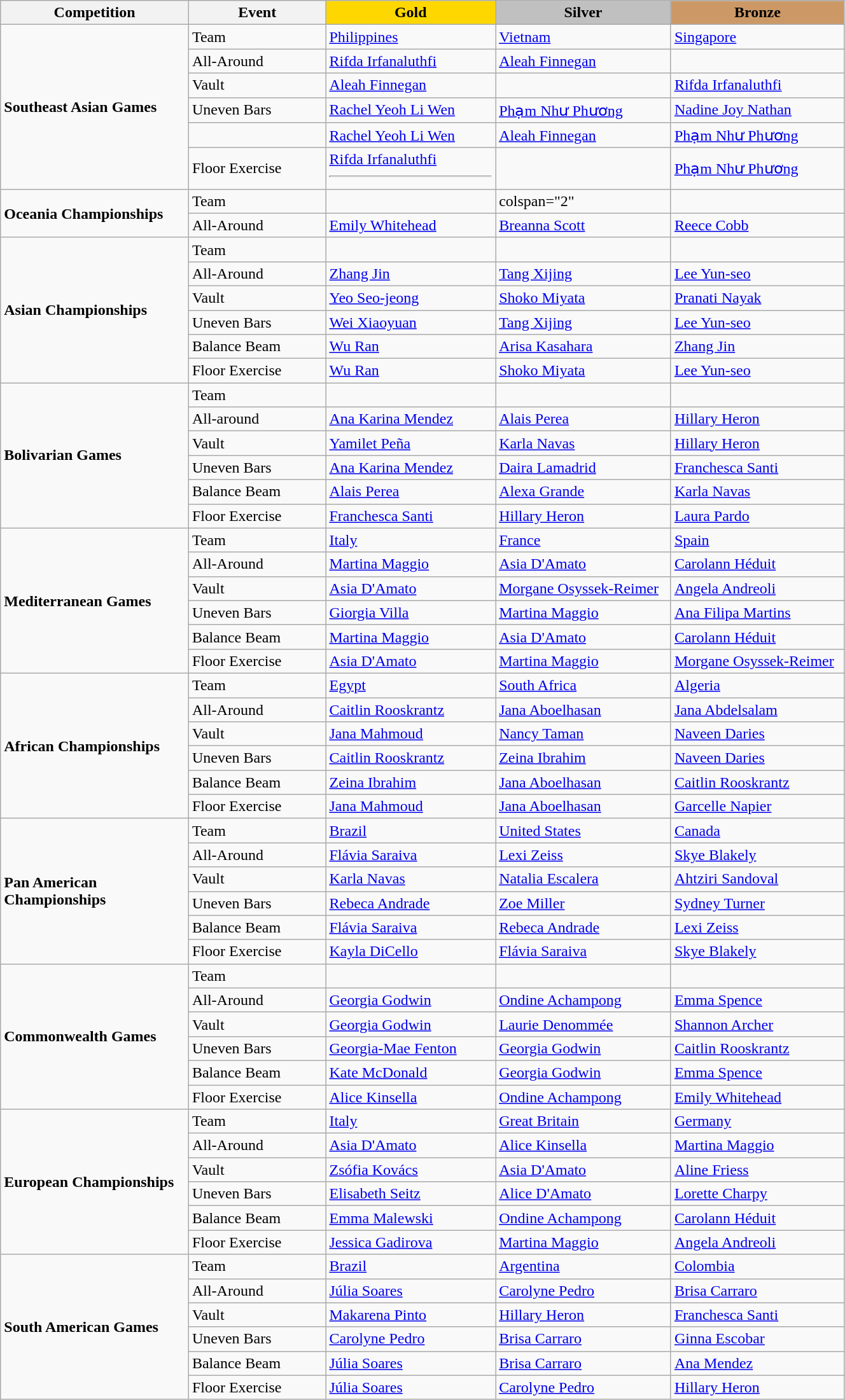<table class="wikitable" style="width:70%;">
<tr>
<th style="text-align:center; width:5%;">Competition</th>
<th style="text-align:center; width:5%;">Event</th>
<td style="text-align:center; width:6%; background:gold;"><strong>Gold</strong></td>
<td style="text-align:center; width:6%; background:silver;"><strong>Silver</strong></td>
<td style="text-align:center; width:6%; background:#c96;"><strong>Bronze</strong></td>
</tr>
<tr>
<td rowspan=6><strong>Southeast Asian Games</strong></td>
<td>Team</td>
<td> <a href='#'>Philippines</a></td>
<td> <a href='#'>Vietnam</a></td>
<td> <a href='#'>Singapore</a></td>
</tr>
<tr>
<td>All-Around</td>
<td> <a href='#'>Rifda Irfanaluthfi</a></td>
<td> <a href='#'>Aleah Finnegan</a></td>
<td></td>
</tr>
<tr>
<td>Vault</td>
<td> <a href='#'>Aleah Finnegan</a></td>
<td></td>
<td> <a href='#'>Rifda Irfanaluthfi</a></td>
</tr>
<tr>
<td>Uneven Bars</td>
<td> <a href='#'>Rachel Yeoh Li Wen</a></td>
<td> <a href='#'>Phạm Như Phương</a></td>
<td> <a href='#'>Nadine Joy Nathan</a></td>
</tr>
<tr>
<td></td>
<td> <a href='#'>Rachel Yeoh Li Wen</a></td>
<td> <a href='#'>Aleah Finnegan</a></td>
<td> <a href='#'>Phạm Như Phương</a></td>
</tr>
<tr>
<td> Floor Exercise </td>
<td> <a href='#'>Rifda Irfanaluthfi</a><hr></td>
<td></td>
<td> <a href='#'>Phạm Như Phương</a></td>
</tr>
<tr>
<td rowspan=2><strong>Oceania Championships</strong></td>
<td>Team</td>
<td></td>
<td>colspan="2" </td>
</tr>
<tr>
<td>All-Around</td>
<td> <a href='#'>Emily Whitehead</a></td>
<td> <a href='#'>Breanna Scott</a></td>
<td> <a href='#'>Reece Cobb</a></td>
</tr>
<tr>
<td rowspan=6><strong>Asian Championships</strong></td>
<td>Team</td>
<td></td>
<td></td>
<td></td>
</tr>
<tr>
<td>All-Around</td>
<td> <a href='#'>Zhang Jin</a></td>
<td> <a href='#'>Tang Xijing</a></td>
<td> <a href='#'>Lee Yun-seo</a></td>
</tr>
<tr>
<td>Vault</td>
<td> <a href='#'>Yeo Seo-jeong</a></td>
<td> <a href='#'>Shoko Miyata</a></td>
<td> <a href='#'>Pranati Nayak</a></td>
</tr>
<tr>
<td>Uneven Bars</td>
<td> <a href='#'>Wei Xiaoyuan</a></td>
<td> <a href='#'>Tang Xijing</a></td>
<td> <a href='#'>Lee Yun-seo</a></td>
</tr>
<tr>
<td>Balance Beam</td>
<td> <a href='#'>Wu Ran</a></td>
<td> <a href='#'>Arisa Kasahara</a></td>
<td> <a href='#'>Zhang Jin</a></td>
</tr>
<tr>
<td> Floor Exercise </td>
<td> <a href='#'>Wu Ran</a></td>
<td> <a href='#'>Shoko Miyata</a></td>
<td> <a href='#'>Lee Yun-seo</a></td>
</tr>
<tr>
<td rowspan="6"><strong>Bolivarian Games</strong></td>
<td>Team</td>
<td></td>
<td></td>
<td></td>
</tr>
<tr>
<td>All-around</td>
<td> <a href='#'>Ana Karina Mendez</a></td>
<td> <a href='#'>Alais Perea</a></td>
<td> <a href='#'>Hillary Heron</a></td>
</tr>
<tr>
<td>Vault</td>
<td> <a href='#'>Yamilet Peña</a></td>
<td> <a href='#'>Karla Navas</a></td>
<td> <a href='#'>Hillary Heron</a></td>
</tr>
<tr>
<td>Uneven Bars</td>
<td> <a href='#'>Ana Karina Mendez</a></td>
<td> <a href='#'>Daira Lamadrid</a></td>
<td> <a href='#'>Franchesca Santi</a></td>
</tr>
<tr>
<td>Balance Beam</td>
<td> <a href='#'>Alais Perea</a></td>
<td> <a href='#'>Alexa Grande</a></td>
<td> <a href='#'>Karla Navas</a></td>
</tr>
<tr>
<td>Floor Exercise</td>
<td> <a href='#'>Franchesca Santi</a></td>
<td> <a href='#'>Hillary Heron</a></td>
<td> <a href='#'>Laura Pardo</a></td>
</tr>
<tr>
<td rowspan=6><strong>Mediterranean Games</strong></td>
<td>Team</td>
<td> <a href='#'>Italy</a></td>
<td> <a href='#'>France</a></td>
<td> <a href='#'>Spain</a></td>
</tr>
<tr>
<td>All-Around</td>
<td> <a href='#'>Martina Maggio</a></td>
<td> <a href='#'>Asia D'Amato</a></td>
<td> <a href='#'>Carolann Héduit</a></td>
</tr>
<tr>
<td>Vault</td>
<td> <a href='#'>Asia D'Amato</a></td>
<td> <a href='#'>Morgane Osyssek-Reimer</a></td>
<td> <a href='#'>Angela Andreoli</a></td>
</tr>
<tr>
<td>Uneven Bars</td>
<td> <a href='#'>Giorgia Villa</a></td>
<td> <a href='#'>Martina Maggio</a></td>
<td> <a href='#'>Ana Filipa Martins</a></td>
</tr>
<tr>
<td>Balance Beam</td>
<td> <a href='#'>Martina Maggio</a></td>
<td> <a href='#'>Asia D'Amato</a></td>
<td> <a href='#'>Carolann Héduit</a></td>
</tr>
<tr>
<td> Floor Exercise </td>
<td> <a href='#'>Asia D'Amato</a></td>
<td> <a href='#'>Martina Maggio</a></td>
<td> <a href='#'>Morgane Osyssek-Reimer</a></td>
</tr>
<tr>
<td rowspan=6><strong>African Championships</strong></td>
<td>Team</td>
<td> <a href='#'>Egypt</a></td>
<td> <a href='#'>South Africa</a></td>
<td> <a href='#'>Algeria</a></td>
</tr>
<tr>
<td>All-Around</td>
<td> <a href='#'>Caitlin Rooskrantz</a></td>
<td> <a href='#'>Jana Aboelhasan</a></td>
<td> <a href='#'>Jana Abdelsalam</a></td>
</tr>
<tr>
<td>Vault</td>
<td> <a href='#'>Jana Mahmoud</a></td>
<td> <a href='#'>Nancy Taman</a></td>
<td> <a href='#'>Naveen Daries</a></td>
</tr>
<tr>
<td>Uneven Bars</td>
<td> <a href='#'>Caitlin Rooskrantz</a></td>
<td> <a href='#'>Zeina Ibrahim</a></td>
<td> <a href='#'>Naveen Daries</a></td>
</tr>
<tr>
<td>Balance Beam</td>
<td> <a href='#'>Zeina Ibrahim</a></td>
<td> <a href='#'>Jana Aboelhasan</a></td>
<td> <a href='#'>Caitlin Rooskrantz</a></td>
</tr>
<tr>
<td> Floor Exercise </td>
<td> <a href='#'>Jana Mahmoud</a></td>
<td> <a href='#'>Jana Aboelhasan</a></td>
<td> <a href='#'>Garcelle Napier</a></td>
</tr>
<tr>
<td rowspan=6><strong>Pan American Championships</strong></td>
<td>Team</td>
<td> <a href='#'>Brazil</a></td>
<td> <a href='#'>United States</a></td>
<td> <a href='#'>Canada</a></td>
</tr>
<tr>
<td>All-Around</td>
<td> <a href='#'>Flávia Saraiva</a></td>
<td> <a href='#'>Lexi Zeiss</a></td>
<td> <a href='#'>Skye Blakely</a></td>
</tr>
<tr>
<td>Vault</td>
<td> <a href='#'>Karla Navas</a></td>
<td> <a href='#'>Natalia Escalera</a></td>
<td> <a href='#'>Ahtziri Sandoval</a></td>
</tr>
<tr>
<td>Uneven Bars</td>
<td> <a href='#'>Rebeca Andrade</a></td>
<td> <a href='#'>Zoe Miller</a></td>
<td> <a href='#'>Sydney Turner</a></td>
</tr>
<tr>
<td>Balance Beam</td>
<td> <a href='#'>Flávia Saraiva</a></td>
<td> <a href='#'>Rebeca Andrade</a></td>
<td> <a href='#'>Lexi Zeiss</a></td>
</tr>
<tr>
<td> Floor Exercise </td>
<td> <a href='#'>Kayla DiCello</a></td>
<td> <a href='#'>Flávia Saraiva</a></td>
<td> <a href='#'>Skye Blakely</a></td>
</tr>
<tr>
<td rowspan=6><strong>Commonwealth Games</strong></td>
<td>Team</td>
<td></td>
<td></td>
<td></td>
</tr>
<tr>
<td>All-Around</td>
<td> <a href='#'>Georgia Godwin</a></td>
<td> <a href='#'>Ondine Achampong</a></td>
<td> <a href='#'>Emma Spence</a></td>
</tr>
<tr>
<td>Vault</td>
<td> <a href='#'>Georgia Godwin</a></td>
<td> <a href='#'>Laurie Denommée</a></td>
<td> <a href='#'>Shannon Archer</a></td>
</tr>
<tr>
<td>Uneven Bars</td>
<td> <a href='#'>Georgia-Mae Fenton</a></td>
<td> <a href='#'>Georgia Godwin</a></td>
<td> <a href='#'>Caitlin Rooskrantz</a></td>
</tr>
<tr>
<td>Balance Beam</td>
<td> <a href='#'>Kate McDonald</a></td>
<td> <a href='#'>Georgia Godwin</a></td>
<td> <a href='#'>Emma Spence</a></td>
</tr>
<tr>
<td> Floor Exercise </td>
<td> <a href='#'>Alice Kinsella</a></td>
<td> <a href='#'>Ondine Achampong</a></td>
<td> <a href='#'>Emily Whitehead</a></td>
</tr>
<tr>
<td rowspan=6><strong>European Championships</strong></td>
<td>Team</td>
<td> <a href='#'>Italy</a></td>
<td> <a href='#'>Great Britain</a></td>
<td> <a href='#'>Germany</a></td>
</tr>
<tr>
<td>All-Around</td>
<td> <a href='#'>Asia D'Amato</a></td>
<td> <a href='#'>Alice Kinsella</a></td>
<td> <a href='#'>Martina Maggio</a></td>
</tr>
<tr>
<td>Vault</td>
<td> <a href='#'>Zsófia Kovács</a></td>
<td> <a href='#'>Asia D'Amato</a></td>
<td> <a href='#'>Aline Friess</a></td>
</tr>
<tr>
<td>Uneven Bars</td>
<td> <a href='#'>Elisabeth Seitz</a></td>
<td> <a href='#'>Alice D'Amato</a></td>
<td> <a href='#'>Lorette Charpy</a></td>
</tr>
<tr>
<td>Balance Beam</td>
<td> <a href='#'>Emma Malewski</a></td>
<td> <a href='#'>Ondine Achampong</a></td>
<td> <a href='#'>Carolann Héduit</a></td>
</tr>
<tr>
<td> Floor Exercise </td>
<td> <a href='#'>Jessica Gadirova</a></td>
<td> <a href='#'>Martina Maggio</a></td>
<td> <a href='#'>Angela Andreoli</a></td>
</tr>
<tr>
<td rowspan=6><strong>South American Games</strong></td>
<td>Team</td>
<td> <a href='#'>Brazil</a></td>
<td> <a href='#'>Argentina</a></td>
<td> <a href='#'>Colombia</a></td>
</tr>
<tr>
<td>All-Around</td>
<td> <a href='#'>Júlia Soares</a></td>
<td> <a href='#'>Carolyne Pedro</a></td>
<td> <a href='#'>Brisa Carraro</a></td>
</tr>
<tr>
<td>Vault</td>
<td> <a href='#'>Makarena Pinto</a></td>
<td> <a href='#'>Hillary Heron</a></td>
<td> <a href='#'>Franchesca Santi</a></td>
</tr>
<tr>
<td>Uneven Bars</td>
<td> <a href='#'>Carolyne Pedro</a></td>
<td> <a href='#'>Brisa Carraro</a></td>
<td> <a href='#'>Ginna Escobar</a></td>
</tr>
<tr>
<td>Balance Beam</td>
<td> <a href='#'>Júlia Soares</a></td>
<td> <a href='#'>Brisa Carraro</a></td>
<td> <a href='#'>Ana Mendez</a></td>
</tr>
<tr>
<td> Floor Exercise </td>
<td> <a href='#'>Júlia Soares</a></td>
<td> <a href='#'>Carolyne Pedro</a></td>
<td> <a href='#'>Hillary Heron</a></td>
</tr>
</table>
